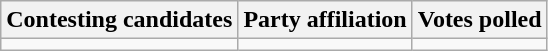<table class="wikitable sortable">
<tr>
<th>Contesting candidates</th>
<th>Party affiliation</th>
<th>Votes polled</th>
</tr>
<tr>
<td></td>
<td></td>
<td></td>
</tr>
</table>
